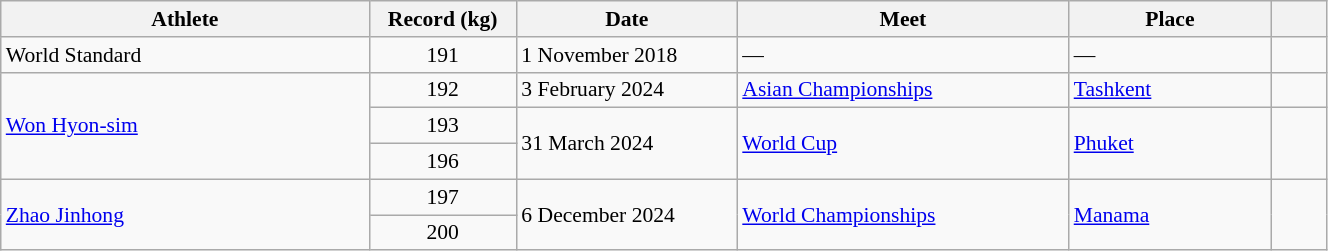<table class="wikitable" style="font-size:90%; width: 70%;">
<tr>
<th width=20%>Athlete</th>
<th width=8%>Record (kg)</th>
<th width=12%>Date</th>
<th width=18%>Meet</th>
<th width=11%>Place</th>
<th width=3%></th>
</tr>
<tr>
<td>World Standard</td>
<td align=center>191</td>
<td>1 November 2018</td>
<td>—</td>
<td>—</td>
<td></td>
</tr>
<tr>
<td rowspan=3> <a href='#'>Won Hyon-sim</a></td>
<td align=center>192</td>
<td>3 February 2024</td>
<td><a href='#'>Asian Championships</a></td>
<td><a href='#'>Tashkent</a></td>
<td></td>
</tr>
<tr>
<td align=center>193</td>
<td rowspan=2>31 March 2024</td>
<td rowspan=2><a href='#'>World Cup</a></td>
<td rowspan=2><a href='#'>Phuket</a></td>
<td rowspan=2></td>
</tr>
<tr>
<td align=center>196</td>
</tr>
<tr>
<td rowspan=2> <a href='#'>Zhao Jinhong</a></td>
<td align=center>197</td>
<td rowspan=2>6 December 2024</td>
<td rowspan=2><a href='#'>World Championships</a></td>
<td rowspan=2><a href='#'>Manama</a></td>
<td rowspan=2></td>
</tr>
<tr>
<td align=center>200</td>
</tr>
</table>
